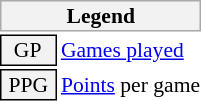<table class="toccolours" style="font-size: 90%; white-space: nowrap;">
<tr>
<th colspan="6" style="background-color: #F2F2F2; border: 1px solid #AAAAAA;">Legend</th>
</tr>
<tr>
<td style="background-color: #F2F2F2; border: 1px solid black;">  GP</td>
<td><a href='#'>Games played</a></td>
</tr>
<tr>
<td style="background-color: #F2F2F2; border: 1px solid black"> PPG </td>
<td><a href='#'>Points</a> per game</td>
</tr>
<tr>
</tr>
</table>
